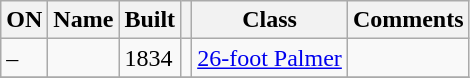<table class="wikitable">
<tr>
<th>ON</th>
<th>Name</th>
<th>Built</th>
<th></th>
<th>Class</th>
<th>Comments</th>
</tr>
<tr>
<td>–</td>
<td></td>
<td>1834</td>
<td></td>
<td><a href='#'>26-foot Palmer</a></td>
<td></td>
</tr>
<tr>
</tr>
</table>
